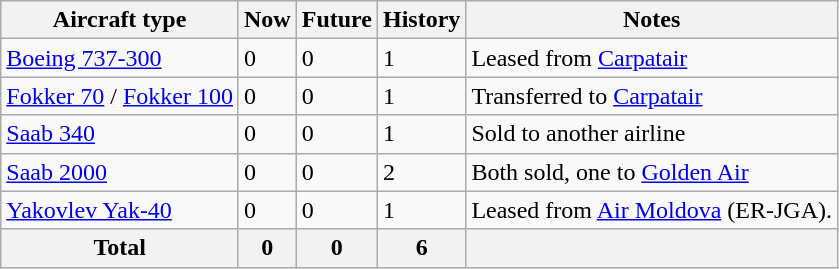<table class="wikitable">
<tr>
<th>Aircraft type</th>
<th>Now</th>
<th>Future</th>
<th>History</th>
<th>Notes</th>
</tr>
<tr>
<td><a href='#'>Boeing 737-300</a></td>
<td>0</td>
<td>0</td>
<td>1</td>
<td>Leased from <a href='#'>Carpatair</a></td>
</tr>
<tr>
<td><a href='#'>Fokker 70</a> / <a href='#'>Fokker 100</a></td>
<td>0</td>
<td>0</td>
<td>1</td>
<td>Transferred to <a href='#'>Carpatair</a></td>
</tr>
<tr>
<td><a href='#'>Saab 340</a></td>
<td>0</td>
<td>0</td>
<td>1</td>
<td>Sold to another airline</td>
</tr>
<tr>
<td><a href='#'>Saab 2000</a></td>
<td>0</td>
<td>0</td>
<td>2</td>
<td>Both sold, one to <a href='#'>Golden Air</a></td>
</tr>
<tr>
<td><a href='#'>Yakovlev Yak-40</a></td>
<td>0</td>
<td>0</td>
<td>1</td>
<td>Leased from <a href='#'>Air Moldova</a> (ER-JGA).</td>
</tr>
<tr>
<th>Total</th>
<th>0</th>
<th>0</th>
<th>6</th>
<th></th>
</tr>
</table>
